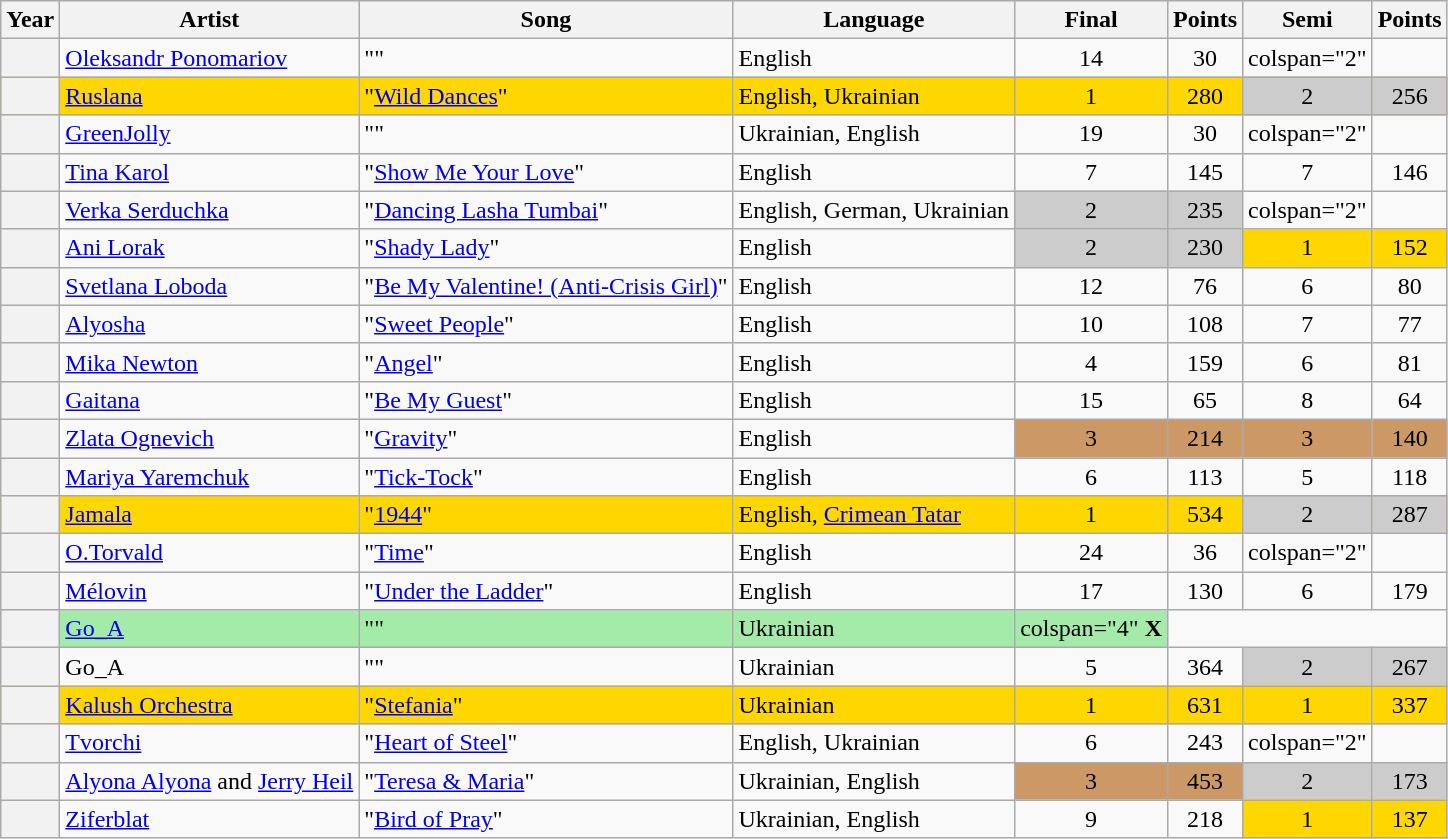<table class="wikitable sortable plainrowheaders">
<tr>
<th scope="col">Year</th>
<th scope="col">Artist</th>
<th scope="col">Song</th>
<th scope="col">Language</th>
<th scope="col" data-sort-type="number">Final</th>
<th scope="col" data-sort-type="number">Points</th>
<th scope="col" data-sort-type="number">Semi</th>
<th scope="col" data-sort-type="number">Points</th>
</tr>
<tr>
<th scope="row" style="text-align:center;"></th>
<td><a href='#'>Oleksandr Ponomariov</a></td>
<td>""</td>
<td>English</td>
<td style="text-align:center;">14</td>
<td style="text-align:center;">30</td>
<td>colspan="2" </td>
</tr>
<tr style="background-color:#FFD700;">
<th scope="row" style="text-align:center;"></th>
<td><a href='#'>Ruslana</a></td>
<td>"<a href='#'>Wild Dances</a>"</td>
<td>English, Ukrainian</td>
<td style="text-align:center;">1</td>
<td style="text-align:center;">280</td>
<td style="text-align:center; background-color:#CCC;">2</td>
<td style="text-align:center; background-color:#CCC;">256</td>
</tr>
<tr>
<th scope="row" style="text-align:center;"></th>
<td><a href='#'>GreenJolly</a></td>
<td>"" </td>
<td>Ukrainian, English</td>
<td style="text-align:center;">19</td>
<td style="text-align:center;">30</td>
<td>colspan="2" </td>
</tr>
<tr>
<th scope="row" style="text-align:center;"></th>
<td><a href='#'>Tina Karol</a></td>
<td>"<a href='#'>Show Me Your Love</a>"</td>
<td>English</td>
<td style="text-align:center;">7</td>
<td style="text-align:center;">145</td>
<td style="text-align:center;">7</td>
<td style="text-align:center;">146</td>
</tr>
<tr>
<th scope="row" style="text-align:center;"></th>
<td><a href='#'>Verka Serduchka</a></td>
<td>"<a href='#'>Dancing Lasha Tumbai</a>"</td>
<td>English, German, Ukrainian</td>
<td style="text-align:center; background-color:#CCC;">2</td>
<td style="text-align:center; background-color:#CCC;">235</td>
<td>colspan="2" </td>
</tr>
<tr>
<th scope="row" style="text-align:center;"></th>
<td><a href='#'>Ani Lorak</a></td>
<td>"<a href='#'>Shady Lady</a>"</td>
<td>English</td>
<td style="text-align:center; background-color:#CCC;">2</td>
<td style="text-align:center; background-color:#CCC;">230</td>
<td style="text-align:center; background-color:#FFD700;">1</td>
<td style="text-align:center; background-color:#FFD700;">152</td>
</tr>
<tr>
<th scope="row" style="text-align:center;"></th>
<td><a href='#'>Svetlana Loboda</a></td>
<td>"<a href='#'>Be My Valentine! (Anti-Crisis Girl)</a>"</td>
<td>English</td>
<td style="text-align:center;">12</td>
<td style="text-align:center;">76</td>
<td style="text-align:center;">6</td>
<td style="text-align:center;">80</td>
</tr>
<tr>
<th scope="row" style="text-align:center;"></th>
<td><a href='#'>Alyosha</a></td>
<td>"<a href='#'>Sweet People</a>"</td>
<td>English</td>
<td style="text-align:center;">10</td>
<td style="text-align:center;">108</td>
<td style="text-align:center;">7</td>
<td style="text-align:center;">77</td>
</tr>
<tr>
<th scope="row" style="text-align:center;"></th>
<td><a href='#'>Mika Newton</a></td>
<td>"<a href='#'>Angel</a>"</td>
<td>English</td>
<td style="text-align:center;">4</td>
<td style="text-align:center;">159</td>
<td style="text-align:center;">6</td>
<td style="text-align:center;">81</td>
</tr>
<tr>
<th scope="row" style="text-align:center;"></th>
<td><a href='#'>Gaitana</a></td>
<td>"<a href='#'>Be My Guest</a>"</td>
<td>English</td>
<td style="text-align:center;">15</td>
<td style="text-align:center;">65</td>
<td style="text-align:center;">8</td>
<td style="text-align:center;">64</td>
</tr>
<tr>
<th scope="row" style="text-align:center;"></th>
<td><a href='#'>Zlata Ognevich</a></td>
<td>"<a href='#'>Gravity</a>"</td>
<td>English</td>
<td style="text-align:center; background-color:#C96;">3</td>
<td style="text-align:center; background-color:#C96;">214</td>
<td style="text-align:center; background-color:#C96;">3</td>
<td style="text-align:center; background-color:#C96;">140</td>
</tr>
<tr>
<th scope="row" style="text-align:center;"></th>
<td><a href='#'>Mariya Yaremchuk</a></td>
<td>"<a href='#'>Tick-Tock</a>"</td>
<td>English</td>
<td style="text-align:center;">6</td>
<td style="text-align:center;">113</td>
<td style="text-align:center;">5</td>
<td style="text-align:center;">118</td>
</tr>
<tr style="background-color:#FFD700;">
<th scope="row" style="text-align:center;"></th>
<td><a href='#'>Jamala</a></td>
<td>"<a href='#'>1944</a>"</td>
<td>English, <a href='#'>Crimean Tatar</a></td>
<td style="text-align:center;">1</td>
<td style="text-align:center;">534</td>
<td style="text-align:center; background-color:#CCC;">2</td>
<td style="text-align:center; background-color:#CCC;">287</td>
</tr>
<tr>
<th scope="row" style="text-align:center;"></th>
<td><a href='#'>O.Torvald</a></td>
<td>"<a href='#'>Time</a>"</td>
<td>English</td>
<td style="text-align:center;">24</td>
<td style="text-align:center;">36</td>
<td>colspan="2" </td>
</tr>
<tr>
<th scope="row" style="text-align:center;"></th>
<td><a href='#'>Mélovin</a></td>
<td>"<a href='#'>Under the Ladder</a>"</td>
<td>English</td>
<td style="text-align:center;">17</td>
<td style="text-align:center;">130</td>
<td style="text-align:center;">6</td>
<td style="text-align:center;">179</td>
</tr>
<tr style="background-color:#A4EAA9;">
<th scope="row" style="text-align:center;"></th>
<td><a href='#'>Go_A</a></td>
<td>"" </td>
<td>Ukrainian</td>
<td>colspan="4"  <strong>X</strong></td>
</tr>
<tr>
<th scope="row" style="text-align:center;"></th>
<td>Go_A</td>
<td>"" </td>
<td>Ukrainian</td>
<td style="text-align:center;">5</td>
<td style="text-align:center;">364</td>
<td style="text-align:center; background-color:#CCC;">2</td>
<td style="text-align:center; background-color:#CCC;">267</td>
</tr>
<tr style="background-color:#FFD700;">
<th scope="row" style="text-align:center;"></th>
<td><a href='#'>Kalush Orchestra</a></td>
<td>"<a href='#'>Stefania</a>" </td>
<td>Ukrainian</td>
<td style="text-align:center;">1</td>
<td style="text-align:center;">631</td>
<td style="text-align:center;">1</td>
<td style="text-align:center;">337</td>
</tr>
<tr>
<th scope="row" style="text-align:center;"></th>
<td><a href='#'>Tvorchi</a></td>
<td>"<a href='#'>Heart of Steel</a>"</td>
<td>English, Ukrainian</td>
<td style="text-align:center;">6</td>
<td style="text-align:center;">243</td>
<td>colspan="2" </td>
</tr>
<tr>
<th scope="row" style="text-align:center;"></th>
<td><a href='#'>Alyona Alyona</a> and <a href='#'>Jerry Heil</a></td>
<td>"<a href='#'>Teresa & Maria</a>"</td>
<td>Ukrainian, English</td>
<td style="text-align:center; background-color:#C96;">3</td>
<td style="text-align:center; background-color:#C96;">453</td>
<td style="text-align:center; background-color:#CCC;">2</td>
<td style="text-align:center; background-color:#CCC;">173</td>
</tr>
<tr>
<th scope="row" style="text-align:center;"></th>
<td><a href='#'>Ziferblat</a></td>
<td>"<a href='#'>Bird of Pray</a>"</td>
<td>Ukrainian, English</td>
<td style="text-align:center;">9</td>
<td style="text-align:center;">218</td>
<td style="text-align:center; background-color:#FFD700;">1</td>
<td style="text-align:center; background-color:#FFD700;">137</td>
</tr>
</table>
